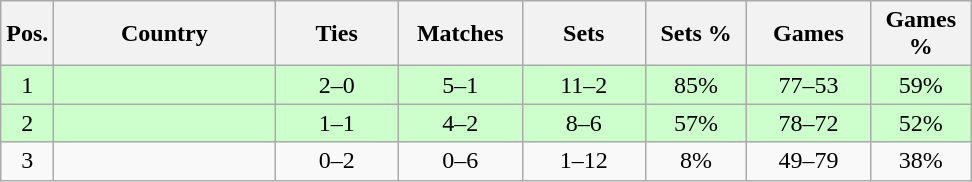<table class="wikitable nowrap" style=text-align:center>
<tr>
<th>Pos.</th>
<th width=140>Country</th>
<th width=75>Ties</th>
<th width=75>Matches</th>
<th width=75>Sets</th>
<th width=60>Sets %</th>
<th width=75>Games</th>
<th width=60>Games %</th>
</tr>
<tr bgcolor=ccffcc>
<td>1</td>
<td align=left></td>
<td>2–0</td>
<td>5–1</td>
<td>11–2</td>
<td>85%</td>
<td>77–53</td>
<td>59%</td>
</tr>
<tr bgcolor=ccffcc>
<td>2</td>
<td align=left></td>
<td>1–1</td>
<td>4–2</td>
<td>8–6</td>
<td>57%</td>
<td>78–72</td>
<td>52%</td>
</tr>
<tr bgcolor=>
<td>3</td>
<td align=left></td>
<td>0–2</td>
<td>0–6</td>
<td>1–12</td>
<td>8%</td>
<td>49–79</td>
<td>38%</td>
</tr>
</table>
